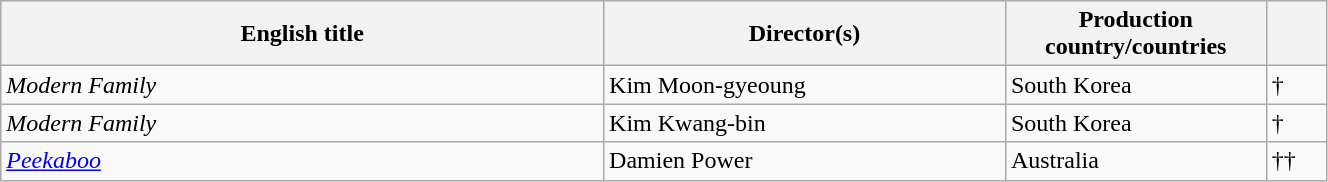<table class="sortable wikitable" width="70%" cellpadding="5">
<tr>
<th width="30%">English title</th>
<th width="20%">Director(s)</th>
<th width="10%">Production country/countries</th>
<th width="3%"></th>
</tr>
<tr>
<td><em>Modern Family</em></td>
<td>Kim Moon-gyeoung</td>
<td>South Korea</td>
<td>†</td>
</tr>
<tr>
<td><em>Modern Family</em></td>
<td>Kim Kwang-bin</td>
<td>South Korea</td>
<td>†</td>
</tr>
<tr>
<td><em><a href='#'>Peekaboo</a></em></td>
<td>Damien Power</td>
<td>Australia</td>
<td>††</td>
</tr>
</table>
